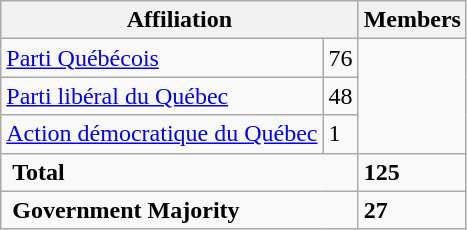<table class="wikitable">
<tr>
<th colspan="2">Affiliation</th>
<th>Members</th>
</tr>
<tr>
<td align=left><a href='#'>Parti Québécois</a></td>
<td>76</td>
</tr>
<tr>
<td align=left><a href='#'>Parti libéral du Québec</a></td>
<td>48</td>
</tr>
<tr>
<td align=left><a href='#'>Action démocratique du Québec</a></td>
<td>1</td>
</tr>
<tr>
<td colspan="2" style="text-align:left;"> <strong>Total</strong><br></td>
<td><strong>125</strong></td>
</tr>
<tr>
<td colspan="2" style="text-align:left;"> <strong>Government Majority</strong><br></td>
<td><strong>27</strong></td>
</tr>
</table>
